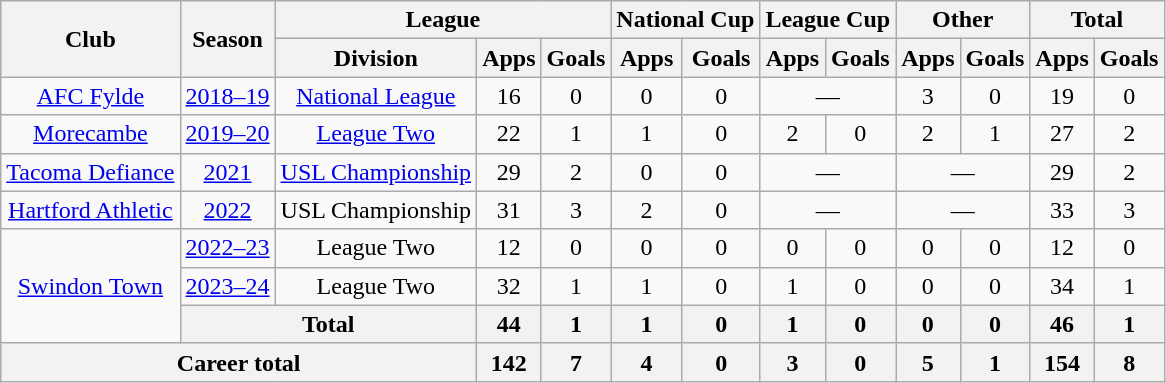<table class="wikitable" style="text-align: center;">
<tr>
<th rowspan="2">Club</th>
<th rowspan="2">Season</th>
<th colspan="3">League</th>
<th colspan="2">National Cup</th>
<th colspan="2">League Cup</th>
<th colspan="2">Other</th>
<th colspan="2">Total</th>
</tr>
<tr>
<th>Division</th>
<th>Apps</th>
<th>Goals</th>
<th>Apps</th>
<th>Goals</th>
<th>Apps</th>
<th>Goals</th>
<th>Apps</th>
<th>Goals</th>
<th>Apps</th>
<th>Goals</th>
</tr>
<tr>
<td><a href='#'>AFC Fylde</a></td>
<td><a href='#'>2018–19</a></td>
<td><a href='#'>National League</a></td>
<td>16</td>
<td>0</td>
<td>0</td>
<td>0</td>
<td colspan="2">—</td>
<td>3</td>
<td>0</td>
<td>19</td>
<td>0</td>
</tr>
<tr>
<td><a href='#'>Morecambe</a></td>
<td><a href='#'>2019–20</a></td>
<td><a href='#'>League Two</a></td>
<td>22</td>
<td>1</td>
<td>1</td>
<td>0</td>
<td>2</td>
<td>0</td>
<td>2</td>
<td>1</td>
<td>27</td>
<td>2</td>
</tr>
<tr>
<td><a href='#'>Tacoma Defiance</a></td>
<td><a href='#'>2021</a></td>
<td><a href='#'>USL Championship</a></td>
<td>29</td>
<td>2</td>
<td>0</td>
<td>0</td>
<td colspan="2">—</td>
<td colspan="2">—</td>
<td>29</td>
<td>2</td>
</tr>
<tr>
<td><a href='#'>Hartford Athletic</a></td>
<td><a href='#'>2022</a></td>
<td>USL Championship</td>
<td>31</td>
<td>3</td>
<td>2</td>
<td>0</td>
<td colspan="2">—</td>
<td colspan="2">—</td>
<td>33</td>
<td>3</td>
</tr>
<tr>
<td rowspan="3"><a href='#'>Swindon Town</a></td>
<td><a href='#'>2022–23</a></td>
<td>League Two</td>
<td>12</td>
<td>0</td>
<td>0</td>
<td>0</td>
<td>0</td>
<td>0</td>
<td>0</td>
<td>0</td>
<td>12</td>
<td>0</td>
</tr>
<tr>
<td><a href='#'>2023–24</a></td>
<td>League Two</td>
<td>32</td>
<td>1</td>
<td>1</td>
<td>0</td>
<td>1</td>
<td>0</td>
<td>0</td>
<td>0</td>
<td>34</td>
<td>1</td>
</tr>
<tr>
<th colspan="2">Total</th>
<th>44</th>
<th>1</th>
<th>1</th>
<th>0</th>
<th>1</th>
<th>0</th>
<th>0</th>
<th>0</th>
<th>46</th>
<th>1</th>
</tr>
<tr>
<th colspan="3">Career total</th>
<th>142</th>
<th>7</th>
<th>4</th>
<th>0</th>
<th>3</th>
<th>0</th>
<th>5</th>
<th>1</th>
<th>154</th>
<th>8</th>
</tr>
</table>
